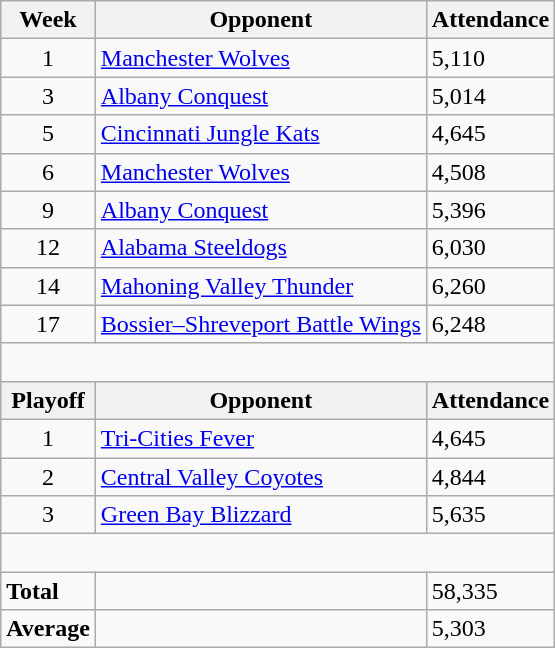<table class="wikitable" align="center">
<tr>
<th>Week</th>
<th>Opponent</th>
<th>Attendance</th>
</tr>
<tr>
<td align="center">1</td>
<td><a href='#'>Manchester Wolves</a></td>
<td>5,110</td>
</tr>
<tr>
<td align="center">3</td>
<td><a href='#'>Albany Conquest</a></td>
<td>5,014</td>
</tr>
<tr>
<td align="center">5</td>
<td><a href='#'>Cincinnati Jungle Kats</a></td>
<td>4,645</td>
</tr>
<tr>
<td align="center">6</td>
<td><a href='#'>Manchester Wolves</a></td>
<td>4,508</td>
</tr>
<tr>
<td align="center">9</td>
<td><a href='#'>Albany Conquest</a></td>
<td>5,396</td>
</tr>
<tr>
<td align="center">12</td>
<td><a href='#'>Alabama Steeldogs</a></td>
<td>6,030</td>
</tr>
<tr>
<td align="center">14</td>
<td><a href='#'>Mahoning Valley Thunder</a></td>
<td>6,260</td>
</tr>
<tr>
<td align="center">17</td>
<td><a href='#'>Bossier–Shreveport Battle Wings</a></td>
<td>6,248</td>
</tr>
<tr>
<td colspan="3"> </td>
</tr>
<tr>
<th>Playoff</th>
<th>Opponent</th>
<th>Attendance</th>
</tr>
<tr>
<td align="center">1</td>
<td><a href='#'>Tri-Cities Fever</a></td>
<td>4,645</td>
</tr>
<tr>
<td align="center">2</td>
<td><a href='#'>Central Valley Coyotes</a></td>
<td>4,844</td>
</tr>
<tr>
<td align="center">3</td>
<td><a href='#'>Green Bay Blizzard</a></td>
<td>5,635</td>
</tr>
<tr>
<td colspan="3"> </td>
</tr>
<tr>
<td><strong>Total</strong></td>
<td></td>
<td>58,335</td>
</tr>
<tr>
<td><strong>Average</strong></td>
<td></td>
<td>5,303</td>
</tr>
</table>
